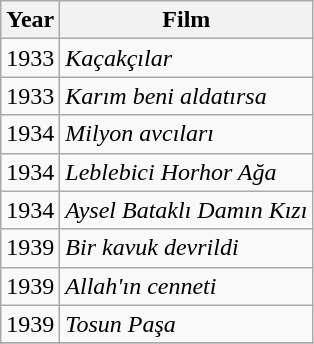<table class="wikitable">
<tr>
<th>Year</th>
<th>Film</th>
</tr>
<tr>
<td>1933</td>
<td><em>Kaçakçılar</em></td>
</tr>
<tr>
<td>1933</td>
<td><em>Karım beni aldatırsa</em></td>
</tr>
<tr>
<td>1934</td>
<td><em>Milyon avcıları</em></td>
</tr>
<tr>
<td>1934</td>
<td><em>Leblebici Horhor Ağa</em></td>
</tr>
<tr>
<td>1934</td>
<td><em>Aysel Bataklı Damın Kızı</em></td>
</tr>
<tr>
<td>1939</td>
<td><em>Bir kavuk devrildi</em></td>
</tr>
<tr>
<td>1939</td>
<td><em>Allah'ın cenneti</em></td>
</tr>
<tr>
<td>1939</td>
<td><em>Tosun Paşa</em></td>
</tr>
<tr>
</tr>
</table>
